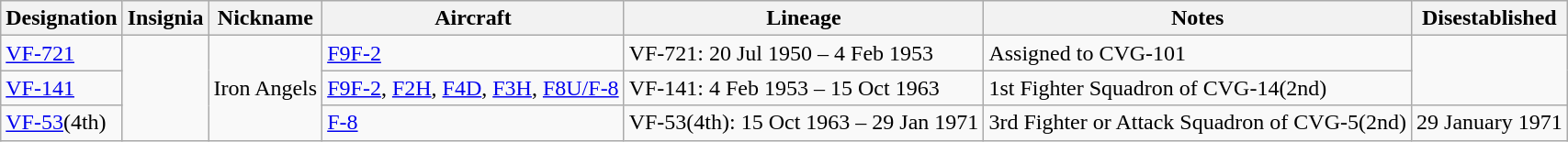<table class="wikitable">
<tr>
<th>Designation</th>
<th>Insignia</th>
<th>Nickname</th>
<th>Aircraft</th>
<th>Lineage</th>
<th>Notes</th>
<th>Disestablished</th>
</tr>
<tr>
<td><a href='#'>VF-721</a></td>
<td rowspan="3"></td>
<td rowspan="3">Iron Angels</td>
<td><a href='#'>F9F-2</a></td>
<td>VF-721: 20 Jul 1950 – 4 Feb 1953</td>
<td>Assigned to CVG-101</td>
</tr>
<tr>
<td><a href='#'>VF-141</a></td>
<td><a href='#'>F9F-2</a>, <a href='#'>F2H</a>, <a href='#'>F4D</a>, <a href='#'>F3H</a>, <a href='#'>F8U/F-8</a></td>
<td>VF-141: 4 Feb 1953 – 15 Oct 1963</td>
<td>1st Fighter Squadron of CVG-14(2nd)</td>
</tr>
<tr>
<td><a href='#'>VF-53</a>(4th)</td>
<td><a href='#'>F-8</a></td>
<td style="white-space: nowrap;">VF-53(4th): 15 Oct 1963 – 29 Jan 1971</td>
<td>3rd Fighter or Attack Squadron of CVG-5(2nd)</td>
<td>29 January 1971</td>
</tr>
</table>
